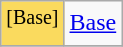<table class="wikitable">
<tr>
<td style="background:#fada5e; text-align:center;"><sup>[Base]</sup></td>
<td><a href='#'>Base</a></td>
</tr>
<tr>
</tr>
</table>
